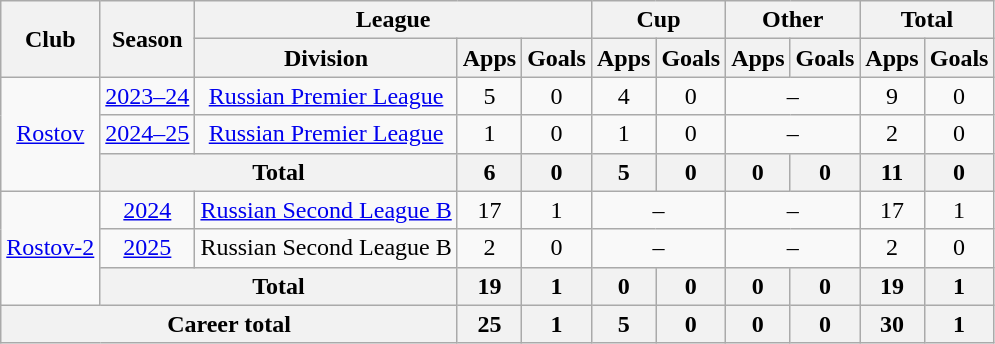<table class="wikitable" style="text-align: center;">
<tr>
<th rowspan="2">Club</th>
<th rowspan="2">Season</th>
<th colspan="3">League</th>
<th colspan="2">Cup</th>
<th colspan="2">Other</th>
<th colspan="2">Total</th>
</tr>
<tr>
<th>Division</th>
<th>Apps</th>
<th>Goals</th>
<th>Apps</th>
<th>Goals</th>
<th>Apps</th>
<th>Goals</th>
<th>Apps</th>
<th>Goals</th>
</tr>
<tr>
<td rowspan="3"><a href='#'>Rostov</a></td>
<td><a href='#'>2023–24</a></td>
<td><a href='#'>Russian Premier League</a></td>
<td>5</td>
<td>0</td>
<td>4</td>
<td>0</td>
<td colspan="2">–</td>
<td>9</td>
<td>0</td>
</tr>
<tr>
<td><a href='#'>2024–25</a></td>
<td><a href='#'>Russian Premier League</a></td>
<td>1</td>
<td>0</td>
<td>1</td>
<td>0</td>
<td colspan="2">–</td>
<td>2</td>
<td>0</td>
</tr>
<tr>
<th colspan="2">Total</th>
<th>6</th>
<th>0</th>
<th>5</th>
<th>0</th>
<th>0</th>
<th>0</th>
<th>11</th>
<th>0</th>
</tr>
<tr>
<td rowspan="3"><a href='#'>Rostov-2</a></td>
<td><a href='#'>2024</a></td>
<td><a href='#'>Russian Second League B</a></td>
<td>17</td>
<td>1</td>
<td colspan="2">–</td>
<td colspan="2">–</td>
<td>17</td>
<td>1</td>
</tr>
<tr>
<td><a href='#'>2025</a></td>
<td>Russian Second League B</td>
<td>2</td>
<td>0</td>
<td colspan="2">–</td>
<td colspan="2">–</td>
<td>2</td>
<td>0</td>
</tr>
<tr>
<th colspan="2">Total</th>
<th>19</th>
<th>1</th>
<th>0</th>
<th>0</th>
<th>0</th>
<th>0</th>
<th>19</th>
<th>1</th>
</tr>
<tr>
<th colspan="3">Career total</th>
<th>25</th>
<th>1</th>
<th>5</th>
<th>0</th>
<th>0</th>
<th>0</th>
<th>30</th>
<th>1</th>
</tr>
</table>
